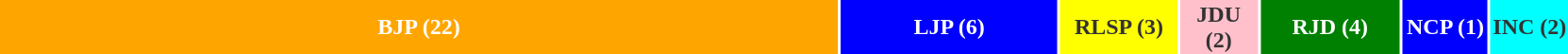<table style="width:88%; text-align:center;">
<tr style="color:white;">
<td style="background:orange; width:54%;"><strong>BJP (22)</strong></td>
<td style="background:blue; width:14%;"><strong>LJP (6)</strong></td>
<td style="background:yellow; color:#333; width:7.5%;"><strong>RLSP (3)</strong></td>
<td style="background:pink; color:#333; width:5%;"><strong>JDU (2)</strong></td>
<td style="background:green; width:9%;"><strong>RJD (4)</strong></td>
<td style="background:blue; width:5.5%;"><strong>NCP (1)</strong></td>
<td style="background:aqua;color:#333; width:5%;"><strong>INC (2)</strong></td>
</tr>
<tr>
</tr>
</table>
